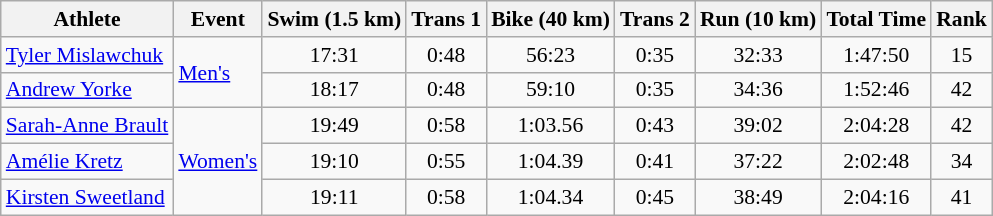<table class="wikitable" style="font-size:90%">
<tr>
<th>Athlete</th>
<th>Event</th>
<th>Swim (1.5 km)</th>
<th>Trans 1</th>
<th>Bike (40 km)</th>
<th>Trans 2</th>
<th>Run (10 km)</th>
<th>Total Time</th>
<th>Rank</th>
</tr>
<tr align=center>
<td align=left><a href='#'>Tyler Mislawchuk</a></td>
<td align=left rowspan=2><a href='#'>Men's</a></td>
<td>17:31</td>
<td>0:48</td>
<td>56:23</td>
<td>0:35</td>
<td>32:33</td>
<td>1:47:50</td>
<td>15</td>
</tr>
<tr align=center>
<td align=left><a href='#'>Andrew Yorke</a></td>
<td>18:17</td>
<td>0:48</td>
<td>59:10</td>
<td>0:35</td>
<td>34:36</td>
<td>1:52:46</td>
<td>42</td>
</tr>
<tr align=center>
<td align=left><a href='#'>Sarah-Anne Brault</a></td>
<td align=left rowspan=3><a href='#'>Women's</a></td>
<td>19:49</td>
<td>0:58</td>
<td>1:03.56</td>
<td>0:43</td>
<td>39:02</td>
<td>2:04:28</td>
<td>42</td>
</tr>
<tr align=center>
<td align=left><a href='#'>Amélie Kretz</a></td>
<td>19:10</td>
<td>0:55</td>
<td>1:04.39</td>
<td>0:41</td>
<td>37:22</td>
<td>2:02:48</td>
<td>34</td>
</tr>
<tr align=center>
<td align=left><a href='#'>Kirsten Sweetland</a></td>
<td>19:11</td>
<td>0:58</td>
<td>1:04.34</td>
<td>0:45</td>
<td>38:49</td>
<td>2:04:16</td>
<td>41</td>
</tr>
</table>
